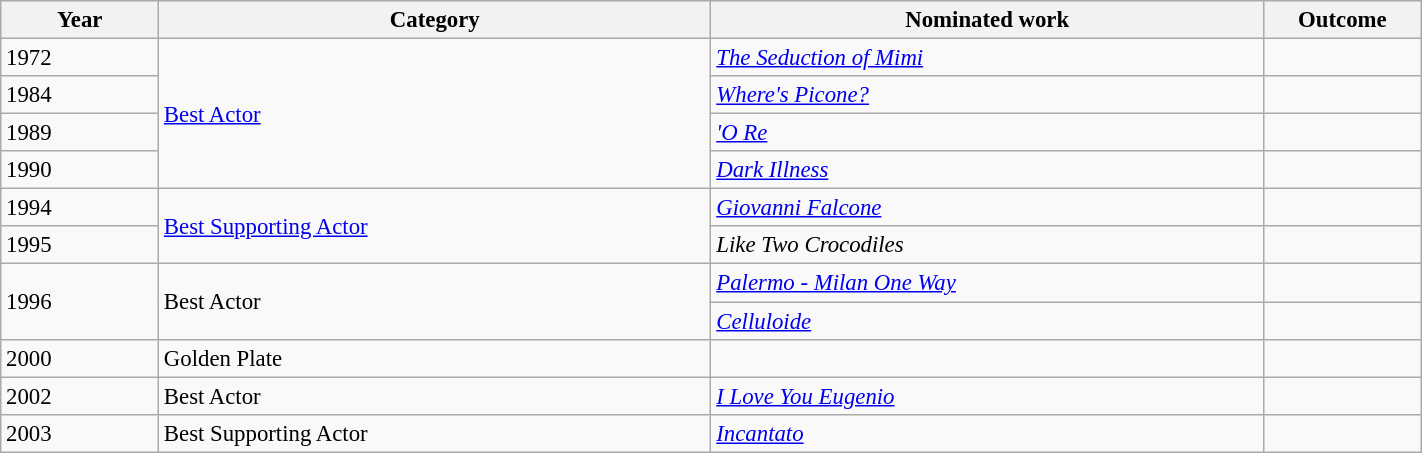<table class="wikitable" width="75%" cellpadding="4" style="font-size: 95%">
<tr>
<th width="10%">Year</th>
<th width="35%">Category</th>
<th width="35%">Nominated work</th>
<th width="10%">Outcome</th>
</tr>
<tr>
<td>1972</td>
<td rowspan="4"><a href='#'>Best Actor</a></td>
<td><em><a href='#'>The Seduction of Mimi</a></em></td>
<td></td>
</tr>
<tr>
<td>1984</td>
<td><em><a href='#'>Where's Picone?</a></em></td>
<td></td>
</tr>
<tr>
<td>1989</td>
<td><em><a href='#'>'O Re</a></em></td>
<td></td>
</tr>
<tr>
<td>1990</td>
<td><em><a href='#'>Dark Illness</a></em></td>
<td></td>
</tr>
<tr>
<td>1994</td>
<td rowspan="2"><a href='#'>Best Supporting Actor</a></td>
<td><a href='#'><em>Giovanni Falcone</em></a></td>
<td></td>
</tr>
<tr>
<td>1995</td>
<td><em>Like Two Crocodiles</em></td>
<td></td>
</tr>
<tr>
<td rowspan="2">1996</td>
<td rowspan="2">Best Actor</td>
<td><em><a href='#'>Palermo - Milan One Way</a></em></td>
<td></td>
</tr>
<tr>
<td><em><a href='#'>Celluloide</a></em></td>
<td></td>
</tr>
<tr>
<td>2000</td>
<td>Golden Plate</td>
<td></td>
<td></td>
</tr>
<tr>
<td>2002</td>
<td>Best Actor</td>
<td><em><a href='#'>I Love You Eugenio</a></em></td>
<td></td>
</tr>
<tr>
<td>2003</td>
<td>Best Supporting Actor</td>
<td><em><a href='#'>Incantato</a></em></td>
<td></td>
</tr>
</table>
